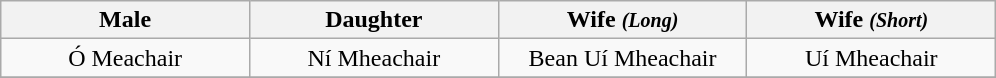<table class="wikitable">
<tr>
<th width=20%>Male</th>
<th width=20%>Daughter</th>
<th width=20%>Wife <em><small>(Long)</small></em></th>
<th width=20%>Wife <em><small>(Short)</small></em></th>
</tr>
<tr>
<td align="center">Ó Meachair</td>
<td align="center">Ní Mheachair</td>
<td align="center">Bean Uí Mheachair</td>
<td align="center">Uí Mheachair</td>
</tr>
<tr>
</tr>
</table>
